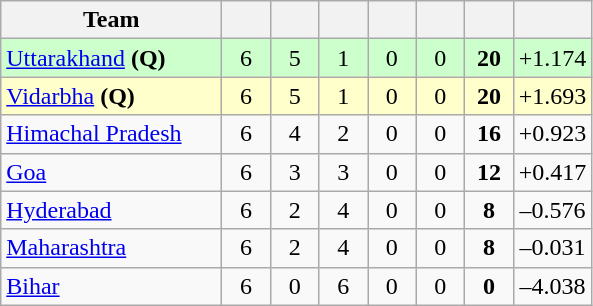<table class="wikitable" style="text-align:center">
<tr>
<th style="width:140px;">Team</th>
<th style="width:25px;"></th>
<th style="width:25px;"></th>
<th style="width:25px;"></th>
<th style="width:25px;"></th>
<th style="width:25px;"></th>
<th style="width:25px;"></th>
<th style="width:40px;"></th>
</tr>
<tr style="background:#cfc;">
<td style="text-align:left"><a href='#'>Uttarakhand</a> <strong>(Q)</strong></td>
<td>6</td>
<td>5</td>
<td>1</td>
<td>0</td>
<td>0</td>
<td><strong>20</strong></td>
<td>+1.174</td>
</tr>
<tr style="background:#ffc;">
<td style="text-align:left"><a href='#'>Vidarbha</a> <strong>(Q)</strong></td>
<td>6</td>
<td>5</td>
<td>1</td>
<td>0</td>
<td>0</td>
<td><strong>20</strong></td>
<td>+1.693</td>
</tr>
<tr>
<td style="text-align:left"><a href='#'>Himachal Pradesh</a></td>
<td>6</td>
<td>4</td>
<td>2</td>
<td>0</td>
<td>0</td>
<td><strong>16</strong></td>
<td>+0.923</td>
</tr>
<tr>
<td style="text-align:left"><a href='#'>Goa</a></td>
<td>6</td>
<td>3</td>
<td>3</td>
<td>0</td>
<td>0</td>
<td><strong>12</strong></td>
<td>+0.417</td>
</tr>
<tr>
<td style="text-align:left"><a href='#'>Hyderabad</a></td>
<td>6</td>
<td>2</td>
<td>4</td>
<td>0</td>
<td>0</td>
<td><strong>8</strong></td>
<td>–0.576</td>
</tr>
<tr>
<td style="text-align:left"><a href='#'>Maharashtra</a></td>
<td>6</td>
<td>2</td>
<td>4</td>
<td>0</td>
<td>0</td>
<td><strong>8</strong></td>
<td>–0.031</td>
</tr>
<tr>
<td style="text-align:left"><a href='#'>Bihar</a></td>
<td>6</td>
<td>0</td>
<td>6</td>
<td>0</td>
<td>0</td>
<td><strong>0</strong></td>
<td>–4.038</td>
</tr>
</table>
